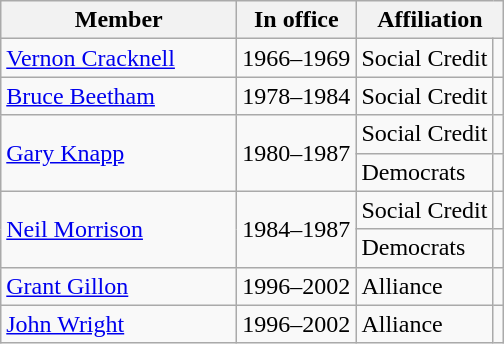<table class="wikitable">
<tr>
<th width="150">Member</th>
<th>In office</th>
<th colspan=2>Affiliation</th>
</tr>
<tr>
<td><a href='#'>Vernon Cracknell</a></td>
<td>1966–1969</td>
<td>Social Credit</td>
<td bgcolor=></td>
</tr>
<tr>
<td><a href='#'>Bruce Beetham</a></td>
<td>1978–1984</td>
<td>Social Credit</td>
<td bgcolor=></td>
</tr>
<tr>
<td rowspan=2><a href='#'>Gary Knapp</a></td>
<td rowspan=2>1980–1987</td>
<td>Social Credit</td>
<td bgcolor=></td>
</tr>
<tr>
<td>Democrats</td>
<td bgcolor=></td>
</tr>
<tr>
<td rowspan=2><a href='#'>Neil Morrison</a></td>
<td rowspan=2>1984–1987</td>
<td>Social Credit</td>
<td bgcolor=></td>
</tr>
<tr>
<td>Democrats</td>
<td bgcolor=></td>
</tr>
<tr>
<td><a href='#'>Grant Gillon</a></td>
<td>1996–2002</td>
<td>Alliance</td>
<td bgcolor=></td>
</tr>
<tr>
<td><a href='#'>John Wright</a></td>
<td>1996–2002</td>
<td>Alliance</td>
<td bgcolor=></td>
</tr>
</table>
